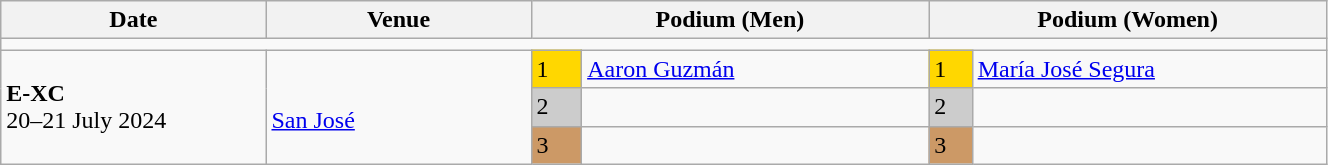<table class="wikitable" width=70%>
<tr>
<th>Date</th>
<th width=20%>Venue</th>
<th colspan=2 width=30%>Podium (Men)</th>
<th colspan=2 width=30%>Podium (Women)</th>
</tr>
<tr>
<td colspan=6></td>
</tr>
<tr>
<td rowspan=3><strong>E-XC</strong> <br> 20–21 July 2024</td>
<td rowspan=3><br><a href='#'>San José</a></td>
<td bgcolor=FFD700>1</td>
<td><a href='#'>Aaron Guzmán</a></td>
<td bgcolor=FFD700>1</td>
<td><a href='#'>María José Segura</a></td>
</tr>
<tr>
<td bgcolor=CCCCCC>2</td>
<td></td>
<td bgcolor=CCCCCC>2</td>
<td></td>
</tr>
<tr>
<td bgcolor=CC9966>3</td>
<td></td>
<td bgcolor=CC9966>3</td>
<td></td>
</tr>
</table>
